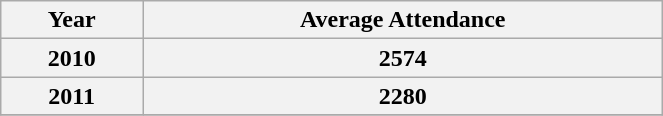<table class="wikitable" width="35%">
<tr>
<th>Year</th>
<th>Average Attendance</th>
</tr>
<tr>
<th>2010</th>
<th>2574<br>





</th>
</tr>
<tr>
<th>2011</th>
<th>2280<br> 
 
 
 


</th>
</tr>
<tr>
</tr>
</table>
